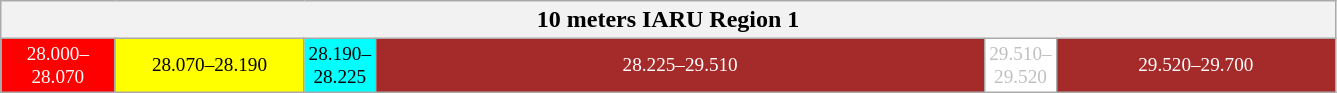<table class="wikitable">
<tr>
<th colspan=6>10 meters   IARU Region 1</th>
</tr>
<tr style="text-align:center;font-size:80%;">
<td width=  70px style="background-color:red;color:white;">28.000–28.070</td>
<td width= 120px style="background-color:yellow;">28.070–28.190</td>
<td width=  35px style="background-color:cyan;">28.190–28.225</td>
<td width= 400px style="background-color:brown;color:white;">28.225–29.510</td>
<td width=  20px style="background-color:white;color:silver;">29.510–29.520</td>
<td width= 180px style="background-color:brown;color:white;">29.520–29.700</td>
</tr>
</table>
